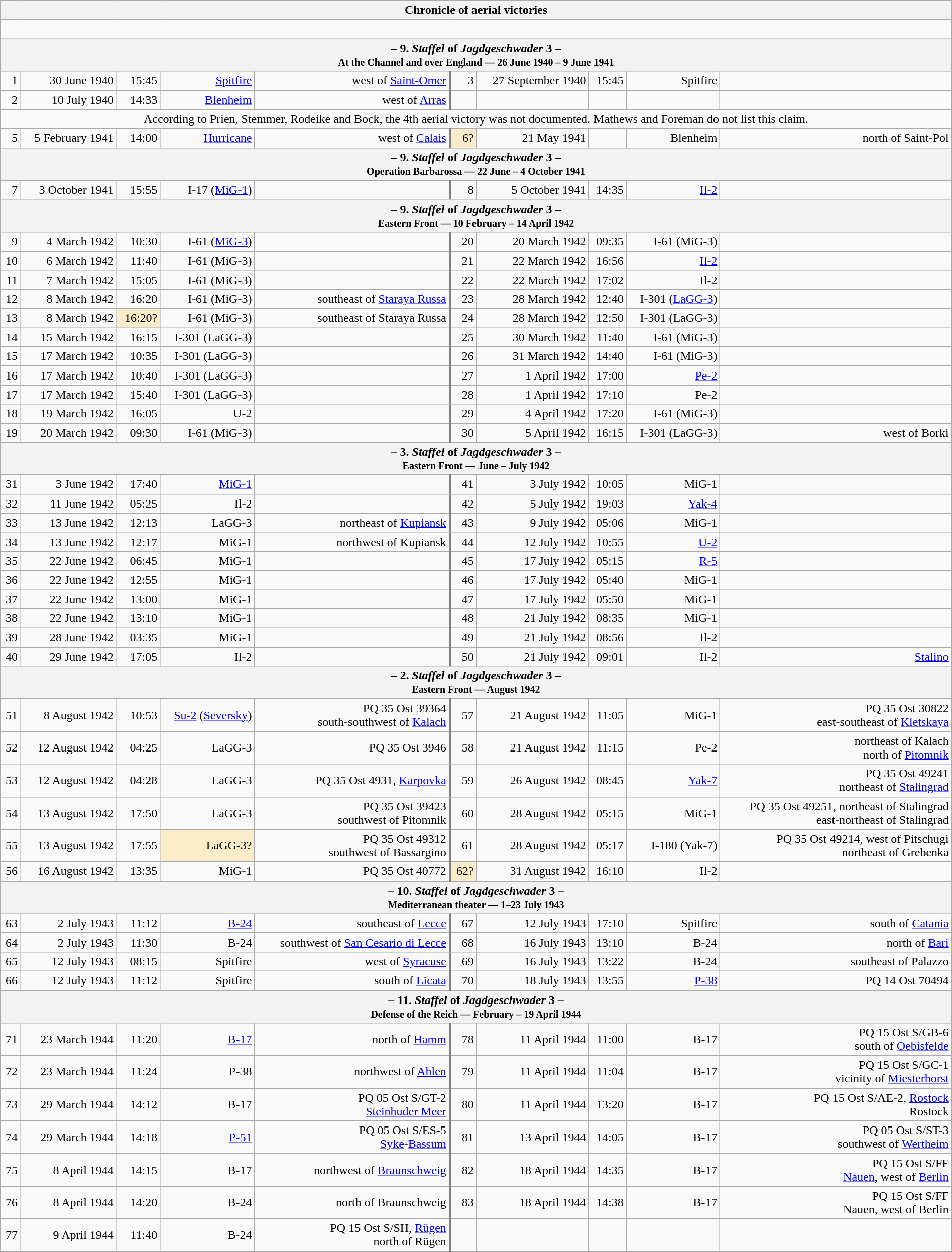<table class="wikitable plainrowheaders collapsible" style="margin-left: auto; margin-right: auto; border: none; text-align:right; width: 100%;">
<tr>
<th colspan="10">Chronicle of aerial victories</th>
</tr>
<tr>
<td colspan="10" style="text-align: left;"><br></td>
</tr>
<tr>
<th colspan="10">– 9. <em>Staffel</em> of <em>Jagdgeschwader</em> 3 –<br><small>At the Channel and over England — 26 June 1940 – 9 June 1941</small></th>
</tr>
<tr>
<td>1</td>
<td>30 June 1940</td>
<td>15:45</td>
<td><a href='#'>Spitfire</a></td>
<td>west of <a href='#'>Saint-Omer</a></td>
<td style="border-left: 3px solid grey;">3</td>
<td>27 September 1940</td>
<td>15:45</td>
<td>Spitfire</td>
<td></td>
</tr>
<tr>
<td>2</td>
<td>10 July 1940</td>
<td>14:33</td>
<td><a href='#'>Blenheim</a></td>
<td> west of <a href='#'>Arras</a></td>
<td style="border-left: 3px solid grey;"></td>
<td></td>
<td></td>
<td></td>
<td></td>
</tr>
<tr>
<td colspan="10" style="text-align: center">According to Prien, Stemmer, Rodeike and Bock, the 4th aerial victory was not documented. Mathews and Foreman do not list this claim.</td>
</tr>
<tr>
<td>5</td>
<td>5 February 1941</td>
<td>14:00</td>
<td><a href='#'>Hurricane</a></td>
<td>west of <a href='#'>Calais</a></td>
<td style="border-left: 3px solid grey; background:#faecc8">6?</td>
<td>21 May 1941</td>
<td></td>
<td>Blenheim</td>
<td>north of Saint-Pol</td>
</tr>
<tr>
<th colspan="10">– 9. <em>Staffel</em> of <em>Jagdgeschwader</em> 3 –<br><small>Operation Barbarossa — 22 June – 4 October 1941</small></th>
</tr>
<tr>
<td>7</td>
<td>3 October 1941</td>
<td>15:55</td>
<td>I-17 (<a href='#'>MiG-1</a>)</td>
<td></td>
<td style="border-left: 3px solid grey;">8</td>
<td>5 October 1941</td>
<td>14:35</td>
<td><a href='#'>Il-2</a></td>
<td></td>
</tr>
<tr>
<th colspan="10">– 9. <em>Staffel</em> of <em>Jagdgeschwader</em> 3 –<br><small>Eastern Front — 10 February – 14 April 1942</small></th>
</tr>
<tr>
<td>9</td>
<td>4 March 1942</td>
<td>10:30</td>
<td>I-61 (<a href='#'>MiG-3</a>)</td>
<td></td>
<td style="border-left: 3px solid grey;">20</td>
<td>20 March 1942</td>
<td>09:35</td>
<td>I-61 (MiG-3)</td>
<td></td>
</tr>
<tr>
<td>10</td>
<td>6 March 1942</td>
<td>11:40</td>
<td>I-61 (MiG-3)</td>
<td></td>
<td style="border-left: 3px solid grey;">21</td>
<td>22 March 1942</td>
<td>16:56</td>
<td><a href='#'>Il-2</a></td>
<td></td>
</tr>
<tr>
<td>11</td>
<td>7 March 1942</td>
<td>15:05</td>
<td>I-61 (MiG-3)</td>
<td></td>
<td style="border-left: 3px solid grey;">22</td>
<td>22 March 1942</td>
<td>17:02</td>
<td>Il-2</td>
<td></td>
</tr>
<tr>
<td>12</td>
<td>8 March 1942</td>
<td>16:20</td>
<td>I-61 (MiG-3)</td>
<td> southeast of <a href='#'>Staraya Russa</a></td>
<td style="border-left: 3px solid grey;">23</td>
<td>28 March 1942</td>
<td>12:40</td>
<td>I-301 (<a href='#'>LaGG-3</a>)</td>
<td></td>
</tr>
<tr>
<td>13</td>
<td>8 March 1942</td>
<td style="background:#faecc8">16:20?</td>
<td>I-61 (MiG-3)</td>
<td> southeast of Staraya Russa</td>
<td style="border-left: 3px solid grey;">24</td>
<td>28 March 1942</td>
<td>12:50</td>
<td>I-301 (LaGG-3)</td>
<td></td>
</tr>
<tr>
<td>14</td>
<td>15 March 1942</td>
<td>16:15</td>
<td>I-301 (LaGG-3)</td>
<td></td>
<td style="border-left: 3px solid grey;">25</td>
<td>30 March 1942</td>
<td>11:40</td>
<td>I-61 (MiG-3)</td>
<td></td>
</tr>
<tr>
<td>15</td>
<td>17 March 1942</td>
<td>10:35</td>
<td>I-301 (LaGG-3)</td>
<td></td>
<td style="border-left: 3px solid grey;">26</td>
<td>31 March 1942</td>
<td>14:40</td>
<td>I-61 (MiG-3)</td>
<td></td>
</tr>
<tr>
<td>16</td>
<td>17 March 1942</td>
<td>10:40</td>
<td>I-301 (LaGG-3)</td>
<td></td>
<td style="border-left: 3px solid grey;">27</td>
<td>1 April 1942</td>
<td>17:00</td>
<td><a href='#'>Pe-2</a></td>
<td></td>
</tr>
<tr>
<td>17</td>
<td>17 March 1942</td>
<td>15:40</td>
<td>I-301 (LaGG-3)</td>
<td></td>
<td style="border-left: 3px solid grey;">28</td>
<td>1 April 1942</td>
<td>17:10</td>
<td>Pe-2</td>
<td></td>
</tr>
<tr>
<td>18</td>
<td>19 March 1942</td>
<td>16:05</td>
<td>U-2</td>
<td></td>
<td style="border-left: 3px solid grey;">29</td>
<td>4 April 1942</td>
<td>17:20</td>
<td>I-61 (MiG-3)</td>
<td></td>
</tr>
<tr>
<td>19</td>
<td>20 March 1942</td>
<td>09:30</td>
<td>I-61 (MiG-3)</td>
<td></td>
<td style="border-left: 3px solid grey;">30</td>
<td>5 April 1942</td>
<td>16:15</td>
<td>I-301 (LaGG-3)</td>
<td> west of Borki</td>
</tr>
<tr>
<th colspan="10">– 3. <em>Staffel</em> of <em>Jagdgeschwader</em> 3 –<br><small>Eastern Front — June – July 1942</small></th>
</tr>
<tr>
<td>31</td>
<td>3 June 1942</td>
<td>17:40</td>
<td><a href='#'>MiG-1</a></td>
<td></td>
<td style="border-left: 3px solid grey;">41</td>
<td>3 July 1942</td>
<td>10:05</td>
<td>MiG-1</td>
<td></td>
</tr>
<tr>
<td>32</td>
<td>11 June 1942</td>
<td>05:25</td>
<td>Il-2</td>
<td></td>
<td style="border-left: 3px solid grey;">42</td>
<td>5 July 1942</td>
<td>19:03</td>
<td><a href='#'>Yak-4</a></td>
<td></td>
</tr>
<tr>
<td>33</td>
<td>13 June 1942</td>
<td>12:13</td>
<td>LaGG-3</td>
<td> northeast of <a href='#'>Kupiansk</a></td>
<td style="border-left: 3px solid grey;">43</td>
<td>9 July 1942</td>
<td>05:06</td>
<td>MiG-1</td>
<td></td>
</tr>
<tr>
<td>34</td>
<td>13 June 1942</td>
<td>12:17</td>
<td>MiG-1</td>
<td> northwest of Kupiansk</td>
<td style="border-left: 3px solid grey;">44</td>
<td>12 July 1942</td>
<td>10:55</td>
<td><a href='#'>U-2</a></td>
<td></td>
</tr>
<tr>
<td>35</td>
<td>22 June 1942</td>
<td>06:45</td>
<td>MiG-1</td>
<td></td>
<td style="border-left: 3px solid grey;">45</td>
<td>17 July 1942</td>
<td>05:15</td>
<td><a href='#'>R-5</a></td>
<td></td>
</tr>
<tr>
<td>36</td>
<td>22 June 1942</td>
<td>12:55</td>
<td>MiG-1</td>
<td></td>
<td style="border-left: 3px solid grey;">46</td>
<td>17 July 1942</td>
<td>05:40</td>
<td>MiG-1</td>
<td></td>
</tr>
<tr>
<td>37</td>
<td>22 June 1942</td>
<td>13:00</td>
<td>MiG-1</td>
<td></td>
<td style="border-left: 3px solid grey;">47</td>
<td>17 July 1942</td>
<td>05:50</td>
<td>MiG-1</td>
<td></td>
</tr>
<tr>
<td>38</td>
<td>22 June 1942</td>
<td>13:10</td>
<td>MiG-1</td>
<td></td>
<td style="border-left: 3px solid grey;">48</td>
<td>21 July 1942</td>
<td>08:35</td>
<td>MiG-1</td>
<td></td>
</tr>
<tr>
<td>39</td>
<td>28 June 1942</td>
<td>03:35</td>
<td>MiG-1</td>
<td></td>
<td style="border-left: 3px solid grey;">49</td>
<td>21 July 1942</td>
<td>08:56</td>
<td>Il-2</td>
<td></td>
</tr>
<tr>
<td>40</td>
<td>29 June 1942</td>
<td>17:05</td>
<td>Il-2</td>
<td></td>
<td style="border-left: 3px solid grey;">50</td>
<td>21 July 1942</td>
<td>09:01</td>
<td>Il-2</td>
<td><a href='#'>Stalino</a></td>
</tr>
<tr>
<th colspan="10">– 2. <em>Staffel</em> of <em>Jagdgeschwader</em> 3 –<br><small>Eastern Front — August 1942</small></th>
</tr>
<tr>
<td>51</td>
<td>8 August 1942</td>
<td>10:53</td>
<td><a href='#'>Su-2</a> (<a href='#'>Seversky</a>)</td>
<td>PQ 35 Ost 39364<br> south-southwest of <a href='#'>Kalach</a></td>
<td style="border-left: 3px solid grey;">57</td>
<td>21 August 1942</td>
<td>11:05</td>
<td>MiG-1</td>
<td>PQ 35 Ost 30822<br> east-southeast of <a href='#'>Kletskaya</a></td>
</tr>
<tr>
<td>52</td>
<td>12 August 1942</td>
<td>04:25</td>
<td>LaGG-3</td>
<td>PQ 35 Ost 3946</td>
<td style="border-left: 3px solid grey;">58</td>
<td>21 August 1942</td>
<td>11:15</td>
<td>Pe-2</td>
<td> northeast of Kalach<br> north of <a href='#'>Pitomnik</a></td>
</tr>
<tr>
<td>53</td>
<td>12 August 1942</td>
<td>04:28</td>
<td>LaGG-3</td>
<td>PQ 35 Ost 4931, <a href='#'>Karpovka</a></td>
<td style="border-left: 3px solid grey;">59</td>
<td>26 August 1942</td>
<td>08:45</td>
<td><a href='#'>Yak-7</a></td>
<td>PQ 35 Ost 49241<br> northeast of <a href='#'>Stalingrad</a></td>
</tr>
<tr>
<td>54</td>
<td>13 August 1942</td>
<td>17:50</td>
<td>LaGG-3</td>
<td>PQ 35 Ost 39423<br> southwest of Pitomnik</td>
<td style="border-left: 3px solid grey;">60</td>
<td>28 August 1942</td>
<td>05:15</td>
<td>MiG-1</td>
<td>PQ 35 Ost 49251, northeast of Stalingrad<br> east-northeast of Stalingrad</td>
</tr>
<tr>
<td>55</td>
<td>13 August 1942</td>
<td>17:55</td>
<td style="background:#faecc8">LaGG-3?</td>
<td>PQ 35 Ost 49312<br> southwest of Bassargino</td>
<td style="border-left: 3px solid grey;">61</td>
<td>28 August 1942</td>
<td>05:17</td>
<td>I-180 (Yak-7)</td>
<td>PQ 35 Ost 49214, west of Pitschugi<br> northeast of Grebenka</td>
</tr>
<tr>
<td>56</td>
<td>16 August 1942</td>
<td>13:35</td>
<td>MiG-1</td>
<td>PQ 35 Ost 40772</td>
<td style="border-left: 3px solid grey; background:#faecc8">62?</td>
<td>31 August 1942</td>
<td>16:10</td>
<td>Il-2</td>
<td></td>
</tr>
<tr>
<th colspan="10">– 10. <em>Staffel</em> of <em>Jagdgeschwader</em> 3 –<br><small>Mediterranean theater — 1–23 July 1943</small></th>
</tr>
<tr>
<td>63</td>
<td>2 July 1943</td>
<td>11:12</td>
<td><a href='#'>B-24</a></td>
<td> southeast of <a href='#'>Lecce</a></td>
<td style="border-left: 3px solid grey;">67</td>
<td>12 July 1943</td>
<td>17:10</td>
<td>Spitfire</td>
<td> south of <a href='#'>Catania</a></td>
</tr>
<tr>
<td>64</td>
<td>2 July 1943</td>
<td>11:30</td>
<td>B-24</td>
<td> southwest of <a href='#'>San Cesario di Lecce</a></td>
<td style="border-left: 3px solid grey;">68</td>
<td>16 July 1943</td>
<td>13:10</td>
<td>B-24</td>
<td> north of <a href='#'>Bari</a></td>
</tr>
<tr>
<td>65</td>
<td>12 July 1943</td>
<td>08:15</td>
<td>Spitfire</td>
<td> west of <a href='#'>Syracuse</a></td>
<td style="border-left: 3px solid grey;">69</td>
<td>16 July 1943</td>
<td>13:22</td>
<td>B-24</td>
<td> southeast of Palazzo</td>
</tr>
<tr>
<td>66</td>
<td>12 July 1943</td>
<td>11:12</td>
<td>Spitfire</td>
<td> south of <a href='#'>Licata</a></td>
<td style="border-left: 3px solid grey;">70</td>
<td>18 July 1943</td>
<td>13:55</td>
<td><a href='#'>P-38</a></td>
<td>PQ 14 Ost 70494</td>
</tr>
<tr>
<th colspan="10">– 11. <em>Staffel</em> of <em>Jagdgeschwader</em> 3 –<br><small>Defense of the Reich — February – 19 April 1944</small></th>
</tr>
<tr>
<td>71</td>
<td>23 March 1944</td>
<td>11:20</td>
<td><a href='#'>B-17</a></td>
<td> north of <a href='#'>Hamm</a></td>
<td style="border-left: 3px solid grey;">78</td>
<td>11 April 1944</td>
<td>11:00</td>
<td>B-17</td>
<td>PQ 15 Ost S/GB-6<br>south of <a href='#'>Oebisfelde</a></td>
</tr>
<tr>
<td>72</td>
<td>23 March 1944</td>
<td>11:24</td>
<td>P-38</td>
<td> northwest of <a href='#'>Ahlen</a></td>
<td style="border-left: 3px solid grey;">79</td>
<td>11 April 1944</td>
<td>11:04</td>
<td>B-17</td>
<td>PQ 15 Ost S/GC-1<br>vicinity of <a href='#'>Miesterhorst</a></td>
</tr>
<tr>
<td>73</td>
<td>29 March 1944</td>
<td>14:12</td>
<td>B-17</td>
<td>PQ 05 Ost S/GT-2<br><a href='#'>Steinhuder Meer</a></td>
<td style="border-left: 3px solid grey;">80</td>
<td>11 April 1944</td>
<td>13:20</td>
<td>B-17</td>
<td>PQ 15 Ost S/AE-2, <a href='#'>Rostock</a><br>Rostock</td>
</tr>
<tr>
<td>74</td>
<td>29 March 1944</td>
<td>14:18</td>
<td><a href='#'>P-51</a></td>
<td>PQ 05 Ost S/ES-5<br><a href='#'>Syke</a>-<a href='#'>Bassum</a></td>
<td style="border-left: 3px solid grey;">81</td>
<td>13 April 1944</td>
<td>14:05</td>
<td>B-17</td>
<td>PQ 05 Ost S/ST-3<br>southwest of <a href='#'>Wertheim</a></td>
</tr>
<tr>
<td>75</td>
<td>8 April 1944</td>
<td>14:15</td>
<td>B-17</td>
<td>northwest of <a href='#'>Braunschweig</a></td>
<td style="border-left: 3px solid grey;">82</td>
<td>18 April 1944</td>
<td>14:35</td>
<td>B-17</td>
<td>PQ 15 Ost S/FF<br><a href='#'>Nauen</a>, west of <a href='#'>Berlin</a></td>
</tr>
<tr>
<td>76</td>
<td>8 April 1944</td>
<td>14:20</td>
<td>B-24</td>
<td>north of Braunschweig</td>
<td style="border-left: 3px solid grey;">83</td>
<td>18 April 1944</td>
<td>14:38</td>
<td>B-17</td>
<td>PQ 15 Ost S/FF<br>Nauen, west of Berlin</td>
</tr>
<tr>
<td>77</td>
<td>9 April 1944</td>
<td>11:40</td>
<td>B-24</td>
<td>PQ 15 Ost S/SH, <a href='#'>Rügen</a><br>north of Rügen</td>
<td style="border-left: 3px solid grey;"></td>
<td></td>
<td></td>
<td></td>
<td></td>
</tr>
</table>
